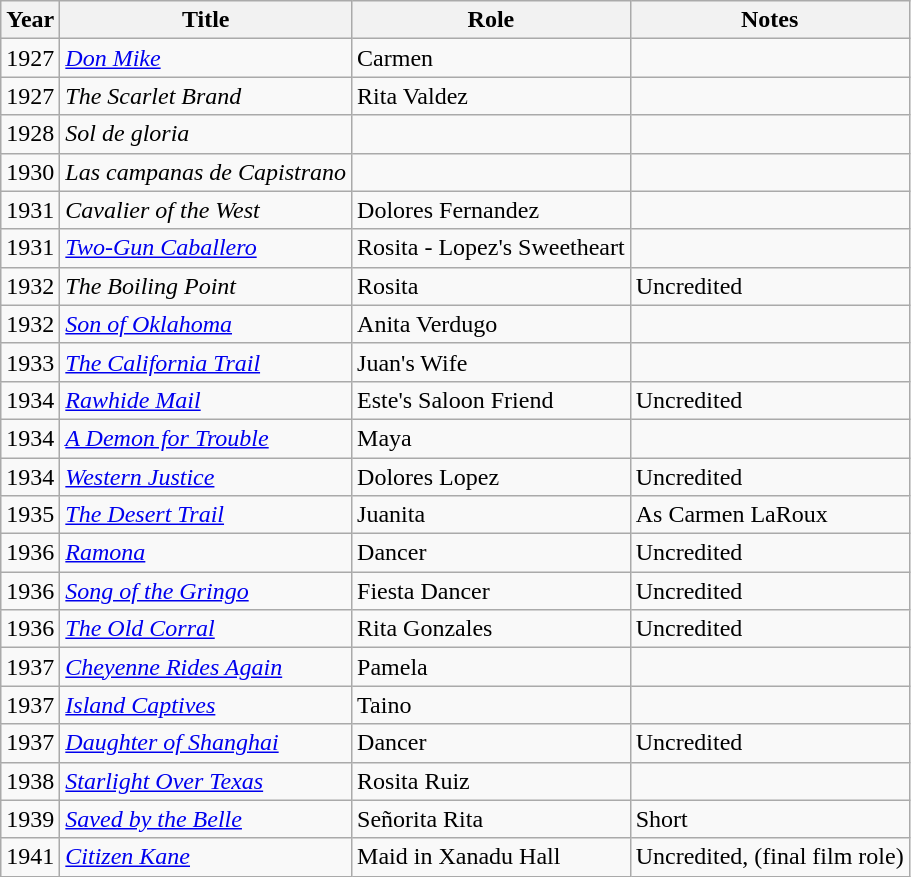<table class="wikitable">
<tr>
<th>Year</th>
<th>Title</th>
<th>Role</th>
<th>Notes</th>
</tr>
<tr>
<td>1927</td>
<td><em><a href='#'>Don Mike</a></em></td>
<td>Carmen</td>
<td></td>
</tr>
<tr>
<td>1927</td>
<td><em>The Scarlet Brand</em></td>
<td>Rita Valdez</td>
<td></td>
</tr>
<tr>
<td>1928</td>
<td><em>Sol de gloria</em></td>
<td></td>
<td></td>
</tr>
<tr>
<td>1930</td>
<td><em>Las campanas de Capistrano</em></td>
<td></td>
<td></td>
</tr>
<tr>
<td>1931</td>
<td><em>Cavalier of the West</em></td>
<td>Dolores Fernandez</td>
<td></td>
</tr>
<tr>
<td>1931</td>
<td><em><a href='#'>Two-Gun Caballero</a></em></td>
<td>Rosita - Lopez's Sweetheart</td>
<td></td>
</tr>
<tr>
<td>1932</td>
<td><em>The Boiling Point</em></td>
<td>Rosita</td>
<td>Uncredited</td>
</tr>
<tr>
<td>1932</td>
<td><em><a href='#'>Son of Oklahoma</a></em></td>
<td>Anita Verdugo</td>
<td></td>
</tr>
<tr>
<td>1933</td>
<td><em><a href='#'>The California Trail</a></em></td>
<td>Juan's Wife</td>
<td></td>
</tr>
<tr>
<td>1934</td>
<td><em><a href='#'>Rawhide Mail</a></em></td>
<td>Este's Saloon Friend</td>
<td>Uncredited</td>
</tr>
<tr>
<td>1934</td>
<td><em><a href='#'>A Demon for Trouble</a></em></td>
<td>Maya</td>
<td></td>
</tr>
<tr>
<td>1934</td>
<td><em><a href='#'>Western Justice</a></em></td>
<td>Dolores Lopez</td>
<td>Uncredited</td>
</tr>
<tr>
<td>1935</td>
<td><em><a href='#'>The Desert Trail</a></em></td>
<td>Juanita</td>
<td>As Carmen LaRoux</td>
</tr>
<tr>
<td>1936</td>
<td><em><a href='#'>Ramona</a></em></td>
<td>Dancer</td>
<td>Uncredited</td>
</tr>
<tr>
<td>1936</td>
<td><em><a href='#'>Song of the Gringo</a></em></td>
<td>Fiesta Dancer</td>
<td>Uncredited</td>
</tr>
<tr>
<td>1936</td>
<td><em><a href='#'>The Old Corral</a></em></td>
<td>Rita Gonzales</td>
<td>Uncredited</td>
</tr>
<tr>
<td>1937</td>
<td><em><a href='#'>Cheyenne Rides Again</a></em></td>
<td>Pamela</td>
<td></td>
</tr>
<tr>
<td>1937</td>
<td><em><a href='#'>Island Captives</a></em></td>
<td>Taino</td>
<td></td>
</tr>
<tr>
<td>1937</td>
<td><em><a href='#'>Daughter of Shanghai</a></em></td>
<td>Dancer</td>
<td>Uncredited</td>
</tr>
<tr>
<td>1938</td>
<td><em><a href='#'>Starlight Over Texas</a></em></td>
<td>Rosita Ruiz</td>
<td></td>
</tr>
<tr>
<td>1939</td>
<td><em><a href='#'>Saved by the Belle</a></em></td>
<td>Señorita Rita</td>
<td>Short</td>
</tr>
<tr>
<td>1941</td>
<td><em><a href='#'>Citizen Kane</a></em></td>
<td>Maid in Xanadu Hall</td>
<td>Uncredited, (final film role)</td>
</tr>
</table>
